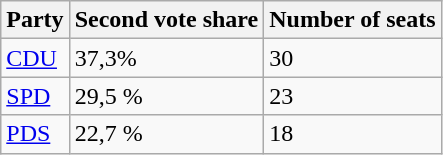<table class="wikitable">
<tr>
<th>Party</th>
<th>Second vote share</th>
<th>Number of seats</th>
</tr>
<tr>
<td><a href='#'>CDU</a></td>
<td>37,3%</td>
<td>30</td>
</tr>
<tr>
<td><a href='#'>SPD</a></td>
<td>29,5 %</td>
<td>23</td>
</tr>
<tr>
<td><a href='#'>PDS</a></td>
<td>22,7 %</td>
<td>18</td>
</tr>
</table>
